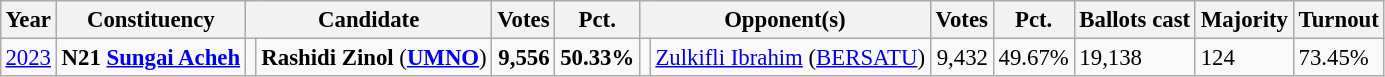<table class="wikitable" style="margin:0.5em ; font-size:95%">
<tr>
<th>Year</th>
<th>Constituency</th>
<th colspan="2">Candidate</th>
<th>Votes</th>
<th>Pct.</th>
<th colspan="2">Opponent(s)</th>
<th>Votes</th>
<th>Pct.</th>
<th>Ballots cast</th>
<th>Majority</th>
<th>Turnout</th>
</tr>
<tr>
<td><a href='#'>2023</a></td>
<td><strong>N21 <a href='#'>Sungai Acheh</a></strong></td>
<td></td>
<td><strong>Rashidi Zinol</strong> (<a href='#'><strong>UMNO</strong></a>)</td>
<td align=right><strong>9,556</strong></td>
<td><strong>50.33%</strong></td>
<td bgcolor=></td>
<td><a href='#'>Zulkifli Ibrahim</a> (<a href='#'>BERSATU</a>)</td>
<td align=right>9,432</td>
<td>49.67%</td>
<td>19,138</td>
<td>124</td>
<td>73.45%</td>
</tr>
</table>
